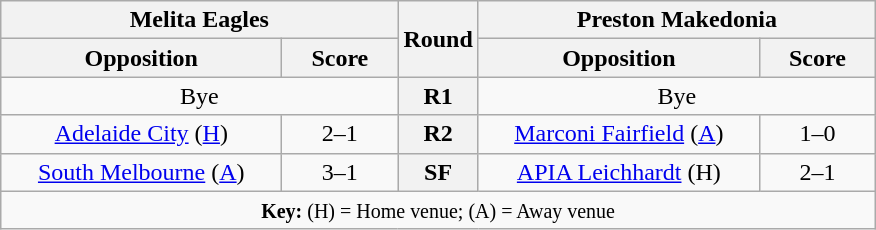<table class="wikitable plainrowheaders" style="text-align:center;margin:0">
<tr>
<th colspan="2">Melita Eagles</th>
<th rowspan="2" style="width:25px">Round</th>
<th colspan="2">Preston Makedonia</th>
</tr>
<tr>
<th scope="col" style="width:180px">Opposition</th>
<th scope="col" style="width:70px">Score</th>
<th scope="col" style="width:180px">Opposition</th>
<th scope="col" style="width:70px">Score</th>
</tr>
<tr>
<td colspan="2">Bye</td>
<th scope=row style="text-align:center">R1</th>
<td colspan="2">Bye</td>
</tr>
<tr>
<td><a href='#'>Adelaide City</a> (<a href='#'>H</a>)</td>
<td>2–1</td>
<th scope=row style="text-align:center">R2</th>
<td><a href='#'>Marconi Fairfield</a> (<a href='#'>A</a>)</td>
<td>1–0</td>
</tr>
<tr>
<td><a href='#'>South Melbourne</a> (<a href='#'>A</a>)</td>
<td>3–1</td>
<th scope=row style="text-align:center">SF</th>
<td><a href='#'>APIA Leichhardt</a> (H)</td>
<td>2–1</td>
</tr>
<tr>
<td colspan="5"><small><strong>Key:</strong> (H) = Home venue; (A) = Away venue</small></td>
</tr>
</table>
